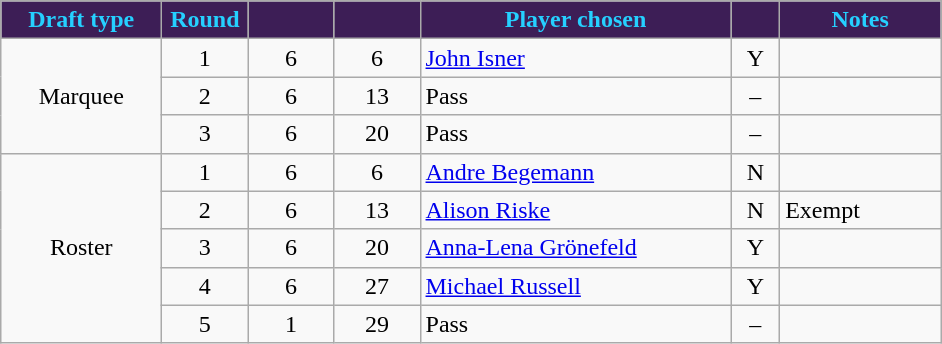<table class="wikitable" style="text-align:left">
<tr>
<th style="background:#3d1e56; color:#25d0ff" width="100px">Draft type</th>
<th style="background:#3d1e56; color:#25d0ff" width="50px">Round</th>
<th style="background:#3d1e56; color:#25d0ff" width="50px"></th>
<th style="background:#3d1e56; color:#25d0ff" width="50px"></th>
<th style="background:#3d1e56; color:#25d0ff" width="200px">Player chosen</th>
<th style="background:#3d1e56; color:#25d0ff" width="25px"></th>
<th style="background:#3d1e56; color:#25d0ff" width="100px">Notes</th>
</tr>
<tr>
<td rowspan="3" style="text-align:center">Marquee</td>
<td style="text-align:center">1</td>
<td style="text-align:center">6</td>
<td style="text-align:center">6</td>
<td> <a href='#'>John Isner</a></td>
<td style="text-align:center">Y</td>
<td></td>
</tr>
<tr>
<td style="text-align:center">2</td>
<td style="text-align:center">6</td>
<td style="text-align:center">13</td>
<td>Pass</td>
<td style="text-align:center">–</td>
<td></td>
</tr>
<tr>
<td style="text-align:center">3</td>
<td style="text-align:center">6</td>
<td style="text-align:center">20</td>
<td>Pass</td>
<td style="text-align:center">–</td>
<td></td>
</tr>
<tr>
<td rowspan="5" style="text-align:center">Roster</td>
<td style="text-align:center">1</td>
<td style="text-align:center">6</td>
<td style="text-align:center">6</td>
<td> <a href='#'>Andre Begemann</a></td>
<td style="text-align:center">N</td>
<td></td>
</tr>
<tr>
<td style="text-align:center">2</td>
<td style="text-align:center">6</td>
<td style="text-align:center">13</td>
<td> <a href='#'>Alison Riske</a></td>
<td style="text-align:center">N</td>
<td>Exempt</td>
</tr>
<tr>
<td style="text-align:center">3</td>
<td style="text-align:center">6</td>
<td style="text-align:center">20</td>
<td> <a href='#'>Anna-Lena Grönefeld</a></td>
<td style="text-align:center">Y</td>
<td></td>
</tr>
<tr>
<td style="text-align:center">4</td>
<td style="text-align:center">6</td>
<td style="text-align:center">27</td>
<td> <a href='#'>Michael Russell</a></td>
<td style="text-align:center">Y</td>
<td></td>
</tr>
<tr>
<td style="text-align:center">5</td>
<td style="text-align:center">1</td>
<td style="text-align:center">29</td>
<td>Pass</td>
<td style="text-align:center">–</td>
<td></td>
</tr>
</table>
